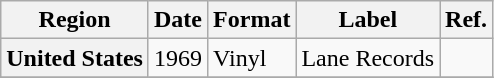<table class="wikitable plainrowheaders">
<tr>
<th scope="col">Region</th>
<th scope="col">Date</th>
<th scope="col">Format</th>
<th scope="col">Label</th>
<th scope="col">Ref.</th>
</tr>
<tr>
<th scope="row">United States</th>
<td>1969</td>
<td>Vinyl</td>
<td>Lane Records</td>
<td></td>
</tr>
<tr>
</tr>
</table>
